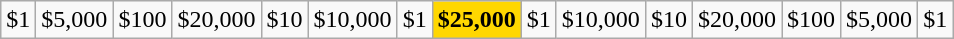<table class = "wikitable" style="text-align:center;width:50%;">
<tr>
<td>$1</td>
<td>$5,000</td>
<td>$100</td>
<td>$20,000</td>
<td>$10</td>
<td>$10,000</td>
<td>$1</td>
<td style="background:gold"><strong>$25,000</strong></td>
<td>$1</td>
<td>$10,000</td>
<td>$10</td>
<td>$20,000</td>
<td>$100</td>
<td>$5,000</td>
<td>$1</td>
</tr>
</table>
